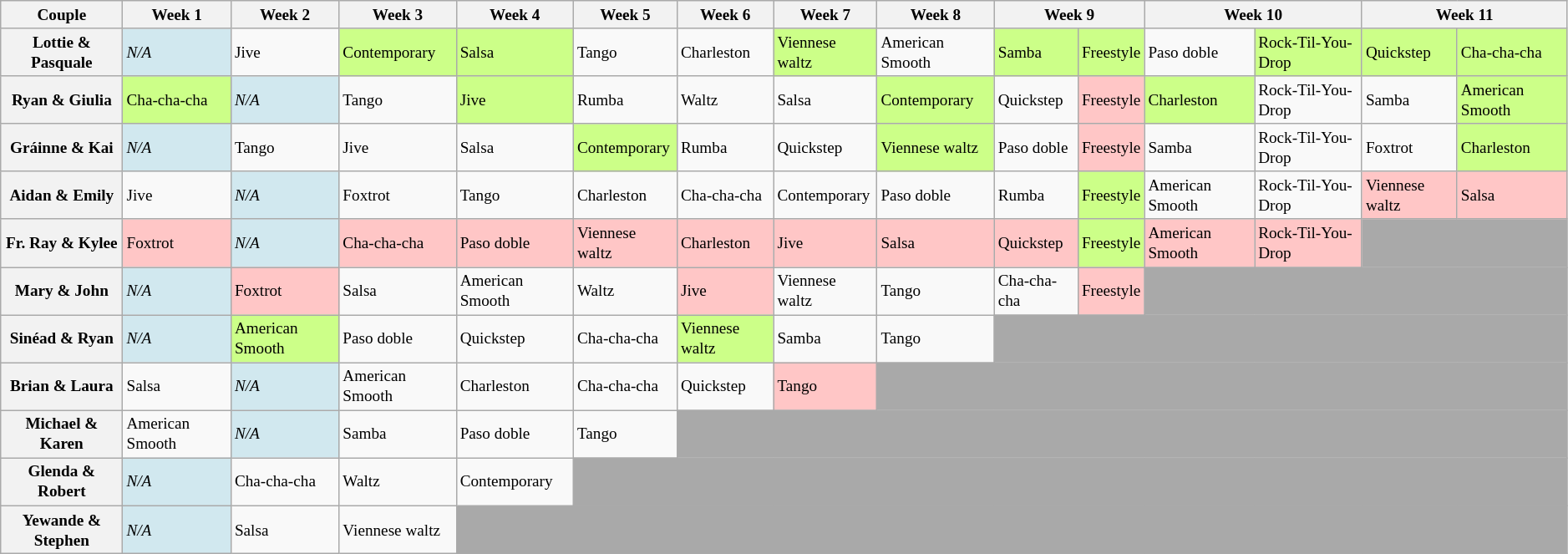<table class="wikitable" style="text-align:left; font-size:80%; line-height:16px;">
<tr>
<th>Couple</th>
<th>Week 1</th>
<th>Week 2</th>
<th>Week 3</th>
<th>Week 4</th>
<th>Week 5</th>
<th>Week 6</th>
<th>Week 7</th>
<th>Week 8</th>
<th colspan="2">Week 9</th>
<th colspan="2">Week 10</th>
<th colspan="2">Week 11</th>
</tr>
<tr>
<th>Lottie & Pasquale</th>
<td style="background:#D1E8EF;"><em>N/A</em></td>
<td>Jive</td>
<td style="background:#ccff88;">Contemporary</td>
<td style="background:#ccff88;">Salsa</td>
<td>Tango</td>
<td>Charleston <br></td>
<td style="background:#ccff88;">Viennese waltz</td>
<td>American Smooth</td>
<td style="background:#ccff88;">Samba</td>
<td style="background:#ccff88;">Freestyle <br></td>
<td>Paso doble</td>
<td style="background:#ccff88;">Rock-Til-You-Drop</td>
<td style="background:#ccff88;">Quickstep</td>
<td style="background:#ccff88;">Cha-cha-cha </td>
</tr>
<tr>
<th>Ryan & Giulia</th>
<td style="background:#ccff88;">Cha-cha-cha</td>
<td style="background:#D1E8EF;"><em>N/A</em></td>
<td>Tango</td>
<td style="background:#ccff88;">Jive</td>
<td>Rumba</td>
<td>Waltz <br></td>
<td>Salsa</td>
<td style="background:#ccff88;">Contemporary</td>
<td>Quickstep</td>
<td style="background:#ffc6c6;">Freestyle <br></td>
<td style="background:#ccff88;">Charleston</td>
<td>Rock-Til-You-Drop</td>
<td>Samba</td>
<td style="background:#ccff88;">American Smooth </td>
</tr>
<tr>
<th>Gráinne & Kai</th>
<td style="background:#D1E8EF;"><em>N/A</em></td>
<td>Tango</td>
<td>Jive</td>
<td>Salsa</td>
<td style="background:#ccff88;">Contemporary</td>
<td>Rumba <br></td>
<td>Quickstep</td>
<td style="background:#ccff88;">Viennese waltz</td>
<td>Paso doble</td>
<td style="background:#ffc6c6;">Freestyle <br></td>
<td>Samba</td>
<td>Rock-Til-You-Drop</td>
<td>Foxtrot</td>
<td style="background:#ccff88;">Charleston </td>
</tr>
<tr>
<th>Aidan & Emily</th>
<td>Jive</td>
<td style="background:#D1E8EF;"><em>N/A</em></td>
<td>Foxtrot</td>
<td>Tango</td>
<td>Charleston</td>
<td>Cha-cha-cha <br></td>
<td>Contemporary</td>
<td>Paso doble</td>
<td>Rumba</td>
<td style="background:#ccff88;">Freestyle <br></td>
<td>American Smooth</td>
<td>Rock-Til-You-Drop</td>
<td style="background:#ffc6c6">Viennese waltz</td>
<td style="background:#ffc6c6;">Salsa </td>
</tr>
<tr>
<th>Fr. Ray & Kylee</th>
<td style="background:#ffc6c6;">Foxtrot</td>
<td style="background:#D1E8EF;"><em>N/A</em></td>
<td style="background:#ffc6c6;">Cha-cha-cha</td>
<td style="background:#ffc6c6;">Paso doble</td>
<td style="background:#ffc6c6;">Viennese waltz</td>
<td style="background:#ffc6c6;">Charleston <br></td>
<td style="background:#ffc6c6;">Jive</td>
<td style="background:#ffc6c6;">Salsa</td>
<td style="background:#ffc6c6;">Quickstep</td>
<td style="background:#ccff88;">Freestyle <br></td>
<td style="background:#ffc6c6;">American Smooth</td>
<td style="background:#ffc6c6;">Rock-Til-You-Drop</td>
<td colspan="2" style="background:darkgrey;"></td>
</tr>
<tr>
<th>Mary & John</th>
<td style="background:#D1E8EF;"><em>N/A</em></td>
<td style="background:#ffc6c6;">Foxtrot</td>
<td>Salsa</td>
<td>American Smooth</td>
<td>Waltz</td>
<td style="background:#ffc6c6;">Jive <br></td>
<td>Viennese waltz</td>
<td>Tango</td>
<td>Cha-cha-cha</td>
<td style="background:#ffc6c6;">Freestyle <br></td>
<td colspan="4" style="background:darkgrey;"></td>
</tr>
<tr>
<th>Sinéad & Ryan</th>
<td style="background:#D1E8EF;"><em>N/A</em></td>
<td style="background:#ccff88;">American Smooth</td>
<td>Paso doble</td>
<td>Quickstep</td>
<td>Cha-cha-cha</td>
<td style="background:#ccff88;">Viennese waltz <br></td>
<td>Samba</td>
<td>Tango</td>
<td colspan="6" style="background:darkgrey;"></td>
</tr>
<tr>
<th>Brian & Laura</th>
<td>Salsa</td>
<td style="background:#D1E8EF;"><em>N/A</em></td>
<td>American Smooth</td>
<td>Charleston</td>
<td>Cha-cha-cha</td>
<td>Quickstep <br></td>
<td style="background:#ffc6c6;">Tango</td>
<td colspan="7" style="background:darkgrey;"></td>
</tr>
<tr>
<th>Michael & Karen</th>
<td>American Smooth</td>
<td style="background:#D1E8EF;"><em>N/A</em></td>
<td>Samba</td>
<td>Paso doble</td>
<td>Tango</td>
<td colspan="9" style="background:darkgrey;"></td>
</tr>
<tr>
<th>Glenda & Robert</th>
<td style="background:#D1E8EF;"><em>N/A</em></td>
<td>Cha-cha-cha</td>
<td>Waltz</td>
<td>Contemporary</td>
<td colspan="10" style="background:darkgrey;"></td>
</tr>
<tr>
<th>Yewande & Stephen</th>
<td style="background:#D1E8EF;"><em>N/A</em></td>
<td>Salsa</td>
<td>Viennese waltz</td>
<td colspan="11" style="background:darkgrey;"></td>
</tr>
</table>
